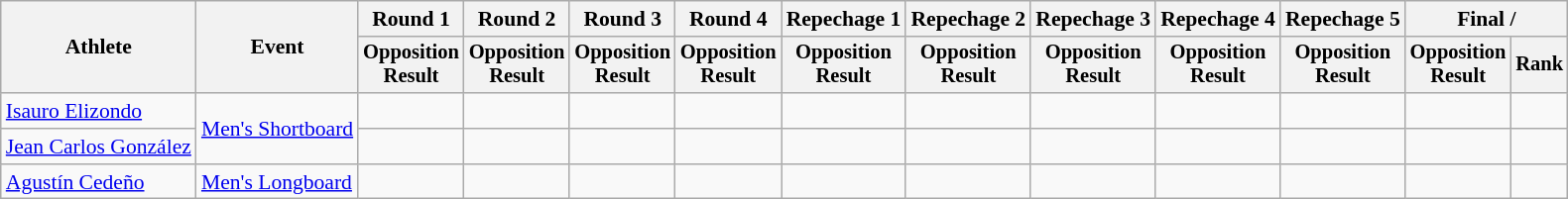<table class=wikitable style=font-size:90%;text-align:center>
<tr>
<th rowspan=2>Athlete</th>
<th rowspan=2>Event</th>
<th>Round 1</th>
<th>Round 2</th>
<th>Round 3</th>
<th>Round 4</th>
<th>Repechage 1</th>
<th>Repechage 2</th>
<th>Repechage 3</th>
<th>Repechage 4</th>
<th>Repechage 5</th>
<th colspan=2>Final / </th>
</tr>
<tr style=font-size:95%>
<th>Opposition<br>Result</th>
<th>Opposition<br>Result</th>
<th>Opposition<br>Result</th>
<th>Opposition<br>Result</th>
<th>Opposition<br>Result</th>
<th>Opposition<br>Result</th>
<th>Opposition<br>Result</th>
<th>Opposition<br>Result</th>
<th>Opposition<br>Result</th>
<th>Opposition<br>Result</th>
<th>Rank</th>
</tr>
<tr>
<td align=left><a href='#'>Isauro Elizondo</a></td>
<td align=left rowspan=2><a href='#'>Men's Shortboard</a></td>
<td></td>
<td></td>
<td></td>
<td></td>
<td></td>
<td></td>
<td></td>
<td></td>
<td></td>
<td></td>
<td></td>
</tr>
<tr>
<td align=left><a href='#'>Jean Carlos González</a></td>
<td></td>
<td></td>
<td></td>
<td></td>
<td></td>
<td></td>
<td></td>
<td></td>
<td></td>
<td></td>
<td></td>
</tr>
<tr>
<td align=left><a href='#'>Agustín Cedeño</a></td>
<td align=left><a href='#'>Men's Longboard</a></td>
<td></td>
<td></td>
<td></td>
<td></td>
<td></td>
<td></td>
<td></td>
<td></td>
<td></td>
<td></td>
<td></td>
</tr>
</table>
